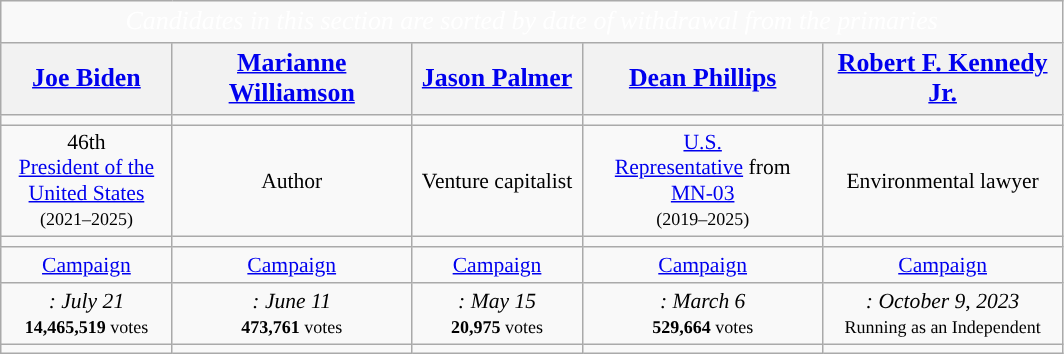<table class="wikitable mw-collapsible mw-collapsed" style="font-size:90%">
<tr>
<td colspan="9" style="text-align:center; width:700px; font-size:120%; color:white; background:"><em>Candidates in this section are sorted by date of withdrawal from the primaries</em></td>
</tr>
<tr>
<th scope="col" style="width:3em; font-size:120%;"><a href='#'>Joe Biden</a></th>
<th scope="col" style="width:3em; font-size:120%;"><a href='#'>Marianne Williamson</a></th>
<th scope="col" style="width:3em; font-size:120%;"><a href='#'>Jason Palmer</a></th>
<th scope="col" style="width:3em; font-size:120%;"><a href='#'>Dean Phillips</a></th>
<th scope="col" style="width:3em; font-size:120%;"><a href='#'>Robert F. Kennedy Jr.</a></th>
</tr>
<tr>
<td></td>
<td></td>
<td></td>
<td></td>
<td></td>
</tr>
<tr style="text-align:center">
<td>46th<br><a href='#'>President of the United States</a> <small>(2021–2025)</small></td>
<td>Author</td>
<td>Venture capitalist</td>
<td><a href='#'>U.S.</a><br><a href='#'>Representative</a> from<br><a href='#'>MN-03</a><br><small>(2019–2025)</small></td>
<td>Environmental lawyer</td>
</tr>
<tr>
<td></td>
<td></td>
<td></td>
<td></td>
<td></td>
</tr>
<tr style="text-align:center">
<td><a href='#'>Campaign</a></td>
<td><a href='#'>Campaign</a></td>
<td><a href='#'>Campaign</a></td>
<td><a href='#'>Campaign</a></td>
<td><a href='#'>Campaign</a></td>
</tr>
<tr style="text-align:center">
<td><em>: July 21</em><br><small><strong>14,465,519</strong> votes</small></td>
<td><em>: June 11</em><br><small><strong>473,761</strong> votes</small></td>
<td><em>: May 15</em><br><small><strong>20,975</strong> votes</small></td>
<td><em>: March 6</em><br><small><strong>529,664</strong> votes</small></td>
<td><em>: October 9, 2023</em><br><small>Running as an Independent</small></td>
</tr>
<tr style="text-align:center">
<td></td>
<td></td>
<td></td>
<td></td>
<td></td>
</tr>
</table>
